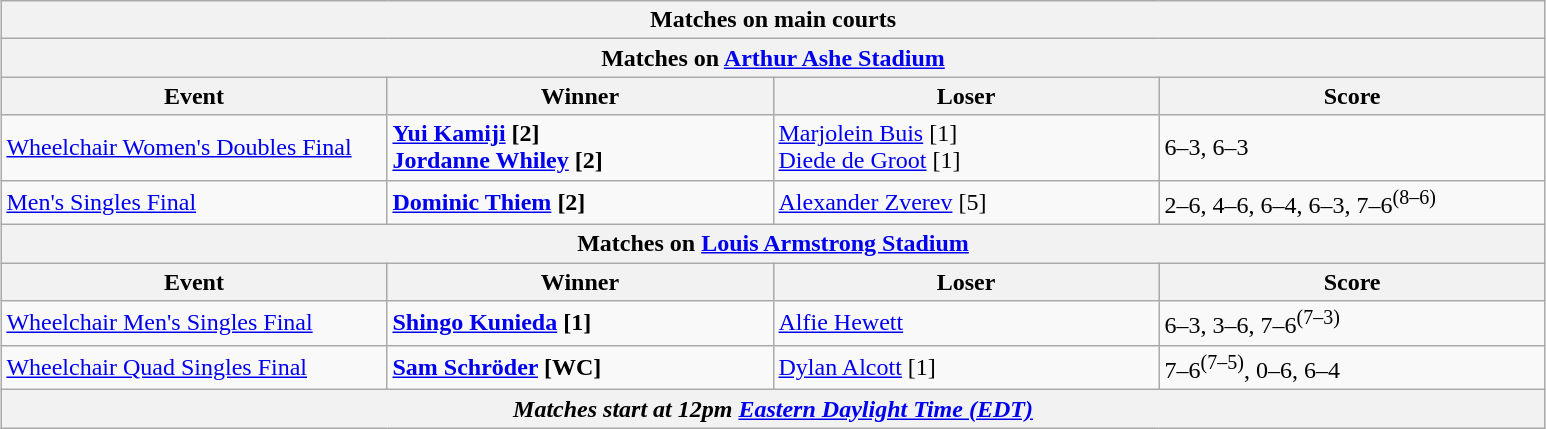<table class="wikitable" style="margin:auto;">
<tr>
<th colspan="4" style="white-space:nowrap;">Matches on main courts</th>
</tr>
<tr>
<th colspan="4"><strong>Matches on <a href='#'>Arthur Ashe Stadium</a></strong></th>
</tr>
<tr>
<th width=250>Event</th>
<th width=250>Winner</th>
<th width=250>Loser</th>
<th width=250>Score</th>
</tr>
<tr>
<td><a href='#'>Wheelchair Women's Doubles Final</a></td>
<td> <strong><a href='#'>Yui Kamiji</a> [2] <br>  <a href='#'>Jordanne Whiley</a> [2]</strong></td>
<td> <a href='#'>Marjolein Buis</a> [1] <br>  <a href='#'>Diede de Groot</a> [1]</td>
<td>6–3, 6–3</td>
</tr>
<tr>
<td><a href='#'>Men's Singles Final</a></td>
<td> <strong><a href='#'>Dominic Thiem</a> [2]</strong></td>
<td> <a href='#'>Alexander Zverev</a> [5]</td>
<td>2–6, 4–6, 6–4, 6–3, 7–6<sup>(8–6)</sup></td>
</tr>
<tr>
<th colspan="4"><strong>Matches on <a href='#'>Louis Armstrong Stadium</a></strong></th>
</tr>
<tr>
<th width=250>Event</th>
<th width=250>Winner</th>
<th width=250>Loser</th>
<th width=250>Score</th>
</tr>
<tr>
<td><a href='#'>Wheelchair Men's Singles Final</a></td>
<td> <strong><a href='#'>Shingo Kunieda</a> [1]</strong></td>
<td> <a href='#'>Alfie Hewett</a></td>
<td>6–3, 3–6, 7–6<sup>(7–3)</sup></td>
</tr>
<tr>
<td><a href='#'>Wheelchair Quad Singles Final</a></td>
<td> <strong><a href='#'>Sam Schröder</a> [WC]</strong></td>
<td> <a href='#'>Dylan Alcott</a> [1]</td>
<td>7–6<sup>(7–5)</sup>, 0–6, 6–4</td>
</tr>
<tr>
<th colspan=4><em>Matches start at 12pm <a href='#'>Eastern Daylight Time (EDT)</a></em></th>
</tr>
</table>
